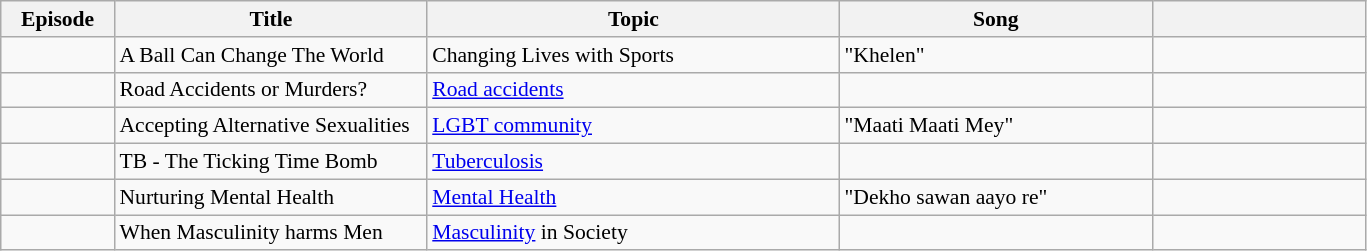<table class="wikitable" style="font-size: 90%;" " border="2" cellpadding="4" background: #f9f9f9;>
<tr align="center">
<th width=8%>Episode</th>
<th width=22%>Title</th>
<th width=29%>Topic</th>
<th width=22%>Song</th>
<th width=15%></th>
</tr>
<tr>
<td></td>
<td>A Ball Can Change The World</td>
<td>Changing Lives with Sports</td>
<td>"Khelen"</td>
<td></td>
</tr>
<tr>
<td></td>
<td>Road Accidents or Murders?</td>
<td><a href='#'>Road accidents</a></td>
<td></td>
<td></td>
</tr>
<tr>
<td></td>
<td>Accepting Alternative Sexualities</td>
<td><a href='#'>LGBT community</a></td>
<td>"Maati Maati Mey"</td>
<td></td>
</tr>
<tr>
<td></td>
<td>TB - The Ticking Time Bomb</td>
<td><a href='#'>Tuberculosis</a></td>
<td></td>
<td></td>
</tr>
<tr>
<td></td>
<td>Nurturing Mental Health</td>
<td><a href='#'>Mental Health</a></td>
<td>"Dekho sawan aayo re"</td>
<td></td>
</tr>
<tr>
<td></td>
<td>When Masculinity harms Men</td>
<td><a href='#'>Masculinity</a> in Society</td>
<td></td>
<td></td>
</tr>
</table>
